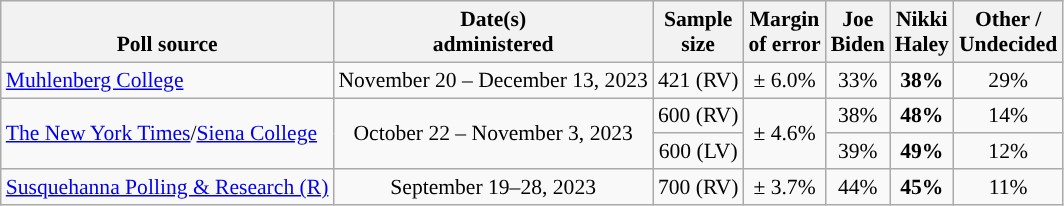<table class="wikitable sortable mw-datatable" style="font-size:90%;text-align:center;line-height:17px">
<tr valign=bottom>
<th>Poll source</th>
<th>Date(s)<br>administered</th>
<th>Sample<br>size</th>
<th>Margin<br>of error</th>
<th class="unsortable">Joe<br>Biden<br></th>
<th class="unsortable">Nikki<br>Haley<br></th>
<th class="unsortable">Other /<br>Undecided</th>
</tr>
<tr>
<td style="text-align:left;"><a href='#'>Muhlenberg College</a></td>
<td data-sort-value="2023-12-19">November 20 – December 13, 2023</td>
<td>421 (RV)</td>
<td>± 6.0%</td>
<td>33%</td>
<td style="background-color:"><strong>38%</strong></td>
<td>29%</td>
</tr>
<tr>
<td style="text-align:left;" rowspan="2"><a href='#'>The New York Times</a>/<a href='#'>Siena College</a></td>
<td rowspan="2">October 22 – November 3, 2023</td>
<td>600 (RV)</td>
<td rowspan="2">± 4.6%</td>
<td>38%</td>
<td style="background-color:"><strong>48%</strong></td>
<td>14%</td>
</tr>
<tr>
<td>600 (LV)</td>
<td>39%</td>
<td style="background-color:"><strong>49%</strong></td>
<td>12%</td>
</tr>
<tr>
<td style="text-align:left;"><a href='#'>Susquehanna Polling & Research (R)</a></td>
<td data-sort-value="2023-09-28">September 19–28, 2023</td>
<td>700 (RV)</td>
<td>± 3.7%</td>
<td>44%</td>
<td style="background-color:"><strong>45%</strong></td>
<td>11%</td>
</tr>
</table>
